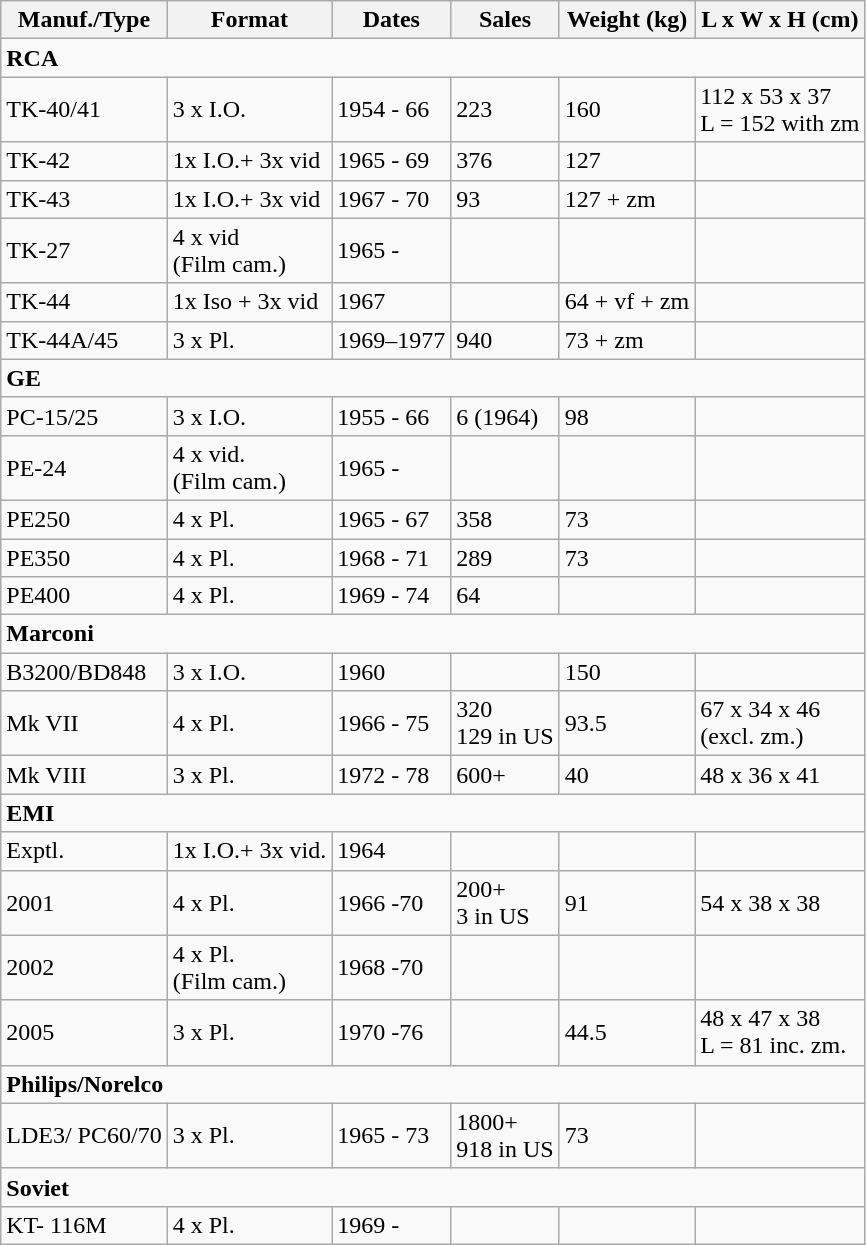<table class="wikitable">
<tr>
<th>Manuf./Type</th>
<th>Format</th>
<th>Dates</th>
<th>Sales</th>
<th>Weight (kg)</th>
<th>L x W x H (cm)</th>
</tr>
<tr>
<td colspan="6"><strong>RCA</strong></td>
</tr>
<tr>
<td>TK-40/41</td>
<td>3 x I.O.</td>
<td>1954 - 66</td>
<td>223</td>
<td>160</td>
<td>112 x 53 x 37<br>L = 152 with zm</td>
</tr>
<tr>
<td>TK-42</td>
<td>1x I.O.+ 3x vid</td>
<td>1965 - 69</td>
<td>376</td>
<td>127</td>
<td></td>
</tr>
<tr>
<td>TK-43</td>
<td>1x I.O.+ 3x vid</td>
<td>1967 - 70</td>
<td>93</td>
<td>127 + zm</td>
<td></td>
</tr>
<tr>
<td>TK-27</td>
<td>4 x vid<br>(Film cam.)</td>
<td>1965 -</td>
<td></td>
<td></td>
<td></td>
</tr>
<tr>
<td>TK-44</td>
<td>1x Iso + 3x vid</td>
<td>1967</td>
<td></td>
<td>64 + vf + zm</td>
<td></td>
</tr>
<tr>
<td>TK-44A/45</td>
<td>3 x Pl.</td>
<td>1969–1977</td>
<td>940</td>
<td>73 + zm</td>
<td></td>
</tr>
<tr>
<td colspan="6"><strong>GE</strong></td>
</tr>
<tr>
<td>PC-15/25</td>
<td>3 x I.O.</td>
<td>1955 - 66</td>
<td>6 (1964)</td>
<td>98</td>
<td></td>
</tr>
<tr>
<td>PE-24</td>
<td>4 x vid.<br>(Film cam.)</td>
<td>1965 -</td>
<td></td>
<td></td>
<td></td>
</tr>
<tr>
<td>PE250</td>
<td>4 x Pl.</td>
<td>1965 - 67</td>
<td>358</td>
<td>73</td>
<td></td>
</tr>
<tr>
<td>PE350</td>
<td>4 x Pl.</td>
<td>1968 - 71</td>
<td>289</td>
<td>73</td>
<td></td>
</tr>
<tr>
<td>PE400</td>
<td>4 x Pl.</td>
<td>1969 - 74</td>
<td>64</td>
<td></td>
<td></td>
</tr>
<tr>
<td colspan="6"><strong>Marconi</strong></td>
</tr>
<tr>
<td>B3200/BD848</td>
<td>3 x I.O.</td>
<td>1960</td>
<td></td>
<td>150</td>
<td></td>
</tr>
<tr>
<td>Mk VII</td>
<td>4 x Pl.</td>
<td>1966 - 75</td>
<td>320<br>129 in US</td>
<td>93.5</td>
<td>67 x 34 x 46<br>(excl. zm.)</td>
</tr>
<tr>
<td>Mk VIII</td>
<td>3 x Pl.</td>
<td>1972 - 78</td>
<td>600+</td>
<td>40</td>
<td>48 x 36 x 41</td>
</tr>
<tr>
<td colspan="6"><strong>EMI</strong></td>
</tr>
<tr>
<td>Exptl.</td>
<td>1x I.O.+ 3x vid.</td>
<td>1964</td>
<td></td>
<td></td>
<td></td>
</tr>
<tr>
<td>2001</td>
<td>4 x Pl.</td>
<td>1966 -70</td>
<td>200+<br>3 in US</td>
<td>91</td>
<td>54 x 38 x 38</td>
</tr>
<tr>
<td>2002</td>
<td>4 x Pl.<br>(Film cam.)</td>
<td>1968 -70</td>
<td></td>
<td></td>
<td></td>
</tr>
<tr>
<td>2005</td>
<td>3 x Pl.</td>
<td>1970 -76</td>
<td></td>
<td>44.5</td>
<td>48 x 47 x 38<br>L = 81 inc. zm.</td>
</tr>
<tr>
<td colspan="6"><strong>Philips/Norelco</strong></td>
</tr>
<tr>
<td>LDE3/ PC60/70</td>
<td>3 x Pl.</td>
<td>1965 - 73</td>
<td>1800+<br>918 in US</td>
<td>73</td>
<td></td>
</tr>
<tr>
<td colspan="6"><strong>Soviet</strong></td>
</tr>
<tr>
<td>KT- 116M</td>
<td>4 x Pl.</td>
<td>1969 -</td>
<td></td>
<td></td>
<td></td>
</tr>
</table>
